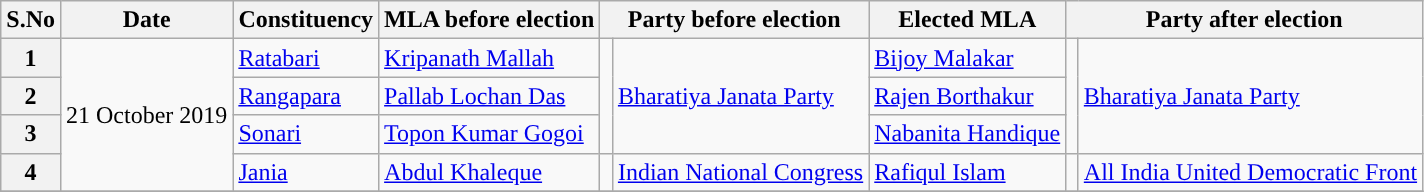<table class="wikitable sortable">
<tr>
<th>S.No</th>
<th>Date</th>
<th>Constituency</th>
<th>MLA before election</th>
<th colspan="2">Party before election</th>
<th>Elected MLA</th>
<th colspan="2">Party after election</th>
</tr>
<tr>
<th>1</th>
<td rowspan="4">21 October 2019</td>
<td><a href='#'>Ratabari</a></td>
<td><a href='#'>Kripanath Mallah</a></td>
<td rowspan="3" width="1px"></td>
<td rowspan="3"><a href='#'>Bharatiya Janata Party</a></td>
<td><a href='#'>Bijoy Malakar</a></td>
<td rowspan="3" width="1px"></td>
<td rowspan="3"><a href='#'>Bharatiya Janata Party</a></td>
</tr>
<tr>
<th>2</th>
<td><a href='#'>Rangapara</a></td>
<td><a href='#'>Pallab Lochan Das</a></td>
<td><a href='#'>Rajen Borthakur</a></td>
</tr>
<tr>
<th>3</th>
<td><a href='#'>Sonari</a></td>
<td><a href='#'>Topon Kumar Gogoi</a></td>
<td><a href='#'>Nabanita Handique</a></td>
</tr>
<tr>
<th>4</th>
<td><a href='#'>Jania</a></td>
<td><a href='#'>Abdul Khaleque</a></td>
<td></td>
<td><a href='#'>Indian National Congress</a></td>
<td><a href='#'>Rafiqul Islam</a></td>
<td></td>
<td><a href='#'>All India United Democratic Front</a></td>
</tr>
<tr>
</tr>
</table>
